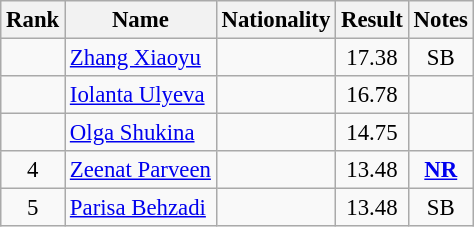<table class="wikitable sortable" style="text-align:center;font-size:95%">
<tr>
<th>Rank</th>
<th>Name</th>
<th>Nationality</th>
<th>Result</th>
<th>Notes</th>
</tr>
<tr>
<td></td>
<td style="text-align:left;"><a href='#'>Zhang Xiaoyu</a></td>
<td style="text-align:left;"></td>
<td>17.38</td>
<td>SB</td>
</tr>
<tr>
<td></td>
<td style="text-align:left;"><a href='#'>Iolanta Ulyeva</a></td>
<td style="text-align:left;"></td>
<td>16.78</td>
<td></td>
</tr>
<tr>
<td></td>
<td style="text-align:left;"><a href='#'>Olga Shukina</a></td>
<td style="text-align:left;"></td>
<td>14.75</td>
<td></td>
</tr>
<tr>
<td>4</td>
<td style="text-align:left;"><a href='#'>Zeenat Parveen</a></td>
<td style="text-align:left;"></td>
<td>13.48</td>
<td><strong><a href='#'>NR</a></strong></td>
</tr>
<tr>
<td>5</td>
<td style="text-align:left;"><a href='#'>Parisa Behzadi</a></td>
<td style="text-align:left;"></td>
<td>13.48</td>
<td>SB</td>
</tr>
</table>
